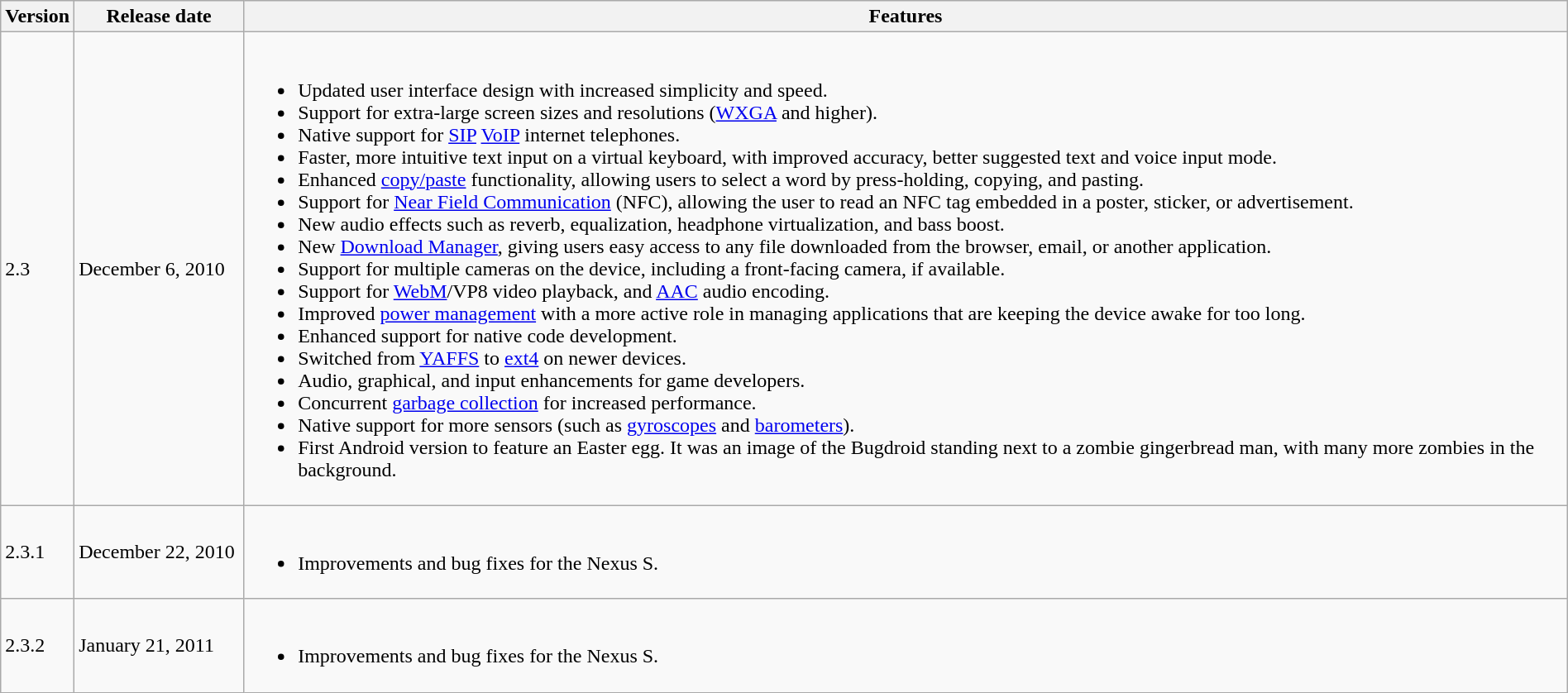<table class="wikitable" style="width:100%;">
<tr>
<th style="width:2%;">Version</th>
<th style="width:11%;">Release date</th>
<th style="width:87%;">Features</th>
</tr>
<tr>
<td>2.3</td>
<td>December 6, 2010</td>
<td><br><ul><li>Updated user interface design with increased simplicity and speed.</li><li>Support for extra-large screen sizes and resolutions (<a href='#'>WXGA</a> and higher).</li><li>Native support for <a href='#'>SIP</a> <a href='#'>VoIP</a> internet telephones.</li><li>Faster, more intuitive text input on a virtual keyboard, with improved accuracy, better suggested text and voice input mode.</li><li>Enhanced <a href='#'>copy/paste</a> functionality, allowing users to select a word by press-holding, copying, and pasting.</li><li>Support for <a href='#'>Near Field Communication</a> (NFC), allowing the user to read an NFC tag embedded in a poster, sticker, or advertisement.</li><li>New audio effects such as reverb, equalization, headphone virtualization, and bass boost.</li><li>New <a href='#'>Download Manager</a>, giving users easy access to any file downloaded from the browser, email, or another application.</li><li>Support for multiple cameras on the device, including a front-facing camera, if available.</li><li>Support for <a href='#'>WebM</a>/VP8 video playback, and <a href='#'>AAC</a> audio encoding.</li><li>Improved <a href='#'>power management</a> with a more active role in managing applications that are keeping the device awake for too long.</li><li>Enhanced support for native code development.</li><li>Switched from <a href='#'>YAFFS</a> to <a href='#'>ext4</a> on newer devices.</li><li>Audio, graphical, and input enhancements for game developers.</li><li>Concurrent <a href='#'>garbage collection</a> for increased performance.</li><li>Native support for more sensors (such as <a href='#'>gyroscopes</a> and <a href='#'>barometers</a>).</li><li>First Android version to feature an Easter egg. It was an image of the Bugdroid standing next to a zombie gingerbread man, with many more zombies in the background.</li></ul></td>
</tr>
<tr>
<td>2.3.1</td>
<td>December 22, 2010</td>
<td><br><ul><li>Improvements and bug fixes for the Nexus S.</li></ul></td>
</tr>
<tr>
<td>2.3.2</td>
<td>January 21, 2011</td>
<td><br><ul><li>Improvements and bug fixes for the Nexus S.</li></ul></td>
</tr>
</table>
